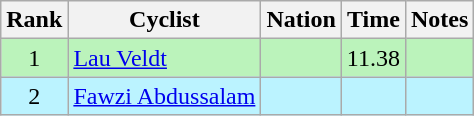<table class="wikitable sortable" style="text-align:center;">
<tr>
<th>Rank</th>
<th>Cyclist</th>
<th>Nation</th>
<th>Time</th>
<th>Notes</th>
</tr>
<tr bgcolor=bbf3bb>
<td>1</td>
<td align=left><a href='#'>Lau Veldt</a></td>
<td align=left></td>
<td>11.38</td>
<td></td>
</tr>
<tr bgcolor=bbf3ff>
<td>2</td>
<td align=left><a href='#'>Fawzi Abdussalam</a></td>
<td align=left></td>
<td></td>
<td></td>
</tr>
</table>
